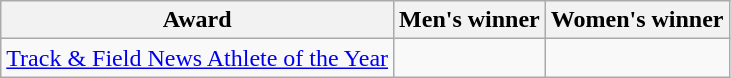<table class="wikitable sortable" style="text-align: left;">
<tr>
<th>Award</th>
<th>Men's winner</th>
<th>Women's winner</th>
</tr>
<tr>
<td><a href='#'>Track & Field News Athlete of the Year</a></td>
<td></td>
<td></td>
</tr>
</table>
